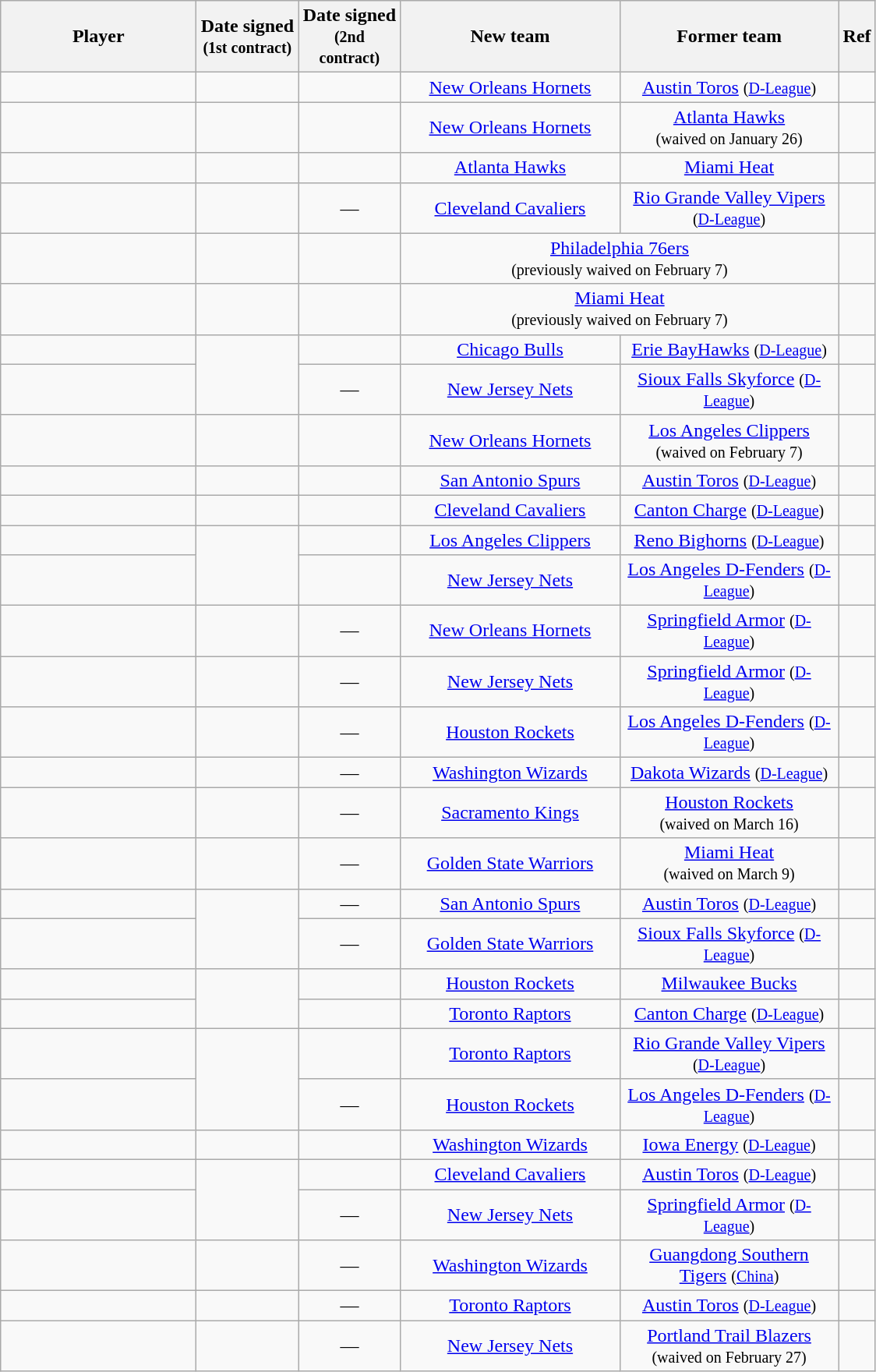<table class="wikitable sortable" style="text-align:center">
<tr>
<th style="width:160px">Player</th>
<th style="width:80px">Date signed<br><small>(1st contract)</small></th>
<th style="width:80px">Date signed<br><small>(2nd contract)</small></th>
<th style="width:180px">New team</th>
<th style="width:180px">Former team</th>
<th class="unsortable">Ref</th>
</tr>
<tr>
<td align=left></td>
<td></td>
<td></td>
<td><a href='#'>New Orleans Hornets</a></td>
<td><a href='#'>Austin Toros</a> <small>(<a href='#'>D-League</a>)</small></td>
<td></td>
</tr>
<tr>
<td align=left></td>
<td></td>
<td></td>
<td><a href='#'>New Orleans Hornets</a></td>
<td><a href='#'>Atlanta Hawks</a><br><small>(waived on January 26)</small></td>
<td></td>
</tr>
<tr>
<td align=left></td>
<td></td>
<td></td>
<td><a href='#'>Atlanta Hawks</a></td>
<td><a href='#'>Miami Heat</a></td>
<td></td>
</tr>
<tr>
<td align=left></td>
<td></td>
<td>—</td>
<td><a href='#'>Cleveland Cavaliers</a></td>
<td><a href='#'>Rio Grande Valley Vipers</a> <small>(<a href='#'>D-League</a>)</small></td>
<td></td>
</tr>
<tr>
<td align=left></td>
<td></td>
<td></td>
<td colspan=2><a href='#'>Philadelphia 76ers</a><br><small>(previously waived on February 7)</small></td>
<td></td>
</tr>
<tr>
<td align=left></td>
<td></td>
<td></td>
<td colspan=2><a href='#'>Miami Heat</a><br><small>(previously waived on February 7)</small></td>
<td></td>
</tr>
<tr>
<td align=left></td>
<td rowspan=2></td>
<td></td>
<td><a href='#'>Chicago Bulls</a></td>
<td><a href='#'>Erie BayHawks</a> <small>(<a href='#'>D-League</a>)</small></td>
<td></td>
</tr>
<tr>
<td align=left></td>
<td>—</td>
<td><a href='#'>New Jersey Nets</a></td>
<td><a href='#'>Sioux Falls Skyforce</a> <small>(<a href='#'>D-League</a>)</small></td>
<td></td>
</tr>
<tr>
<td align=left></td>
<td></td>
<td></td>
<td><a href='#'>New Orleans Hornets</a></td>
<td><a href='#'>Los Angeles Clippers</a><br><small>(waived on February 7)</small></td>
<td></td>
</tr>
<tr>
<td align=left></td>
<td></td>
<td></td>
<td><a href='#'>San Antonio Spurs</a></td>
<td><a href='#'>Austin Toros</a> <small>(<a href='#'>D-League</a>)</small></td>
<td></td>
</tr>
<tr>
<td align=left></td>
<td></td>
<td></td>
<td><a href='#'>Cleveland Cavaliers</a></td>
<td><a href='#'>Canton Charge</a> <small>(<a href='#'>D-League</a>)</small></td>
<td></td>
</tr>
<tr>
<td align=left></td>
<td rowspan=2></td>
<td></td>
<td><a href='#'>Los Angeles Clippers</a></td>
<td><a href='#'>Reno Bighorns</a> <small>(<a href='#'>D-League</a>)</small></td>
<td></td>
</tr>
<tr>
<td align=left></td>
<td></td>
<td><a href='#'>New Jersey Nets</a></td>
<td><a href='#'>Los Angeles D-Fenders</a> <small>(<a href='#'>D-League</a>)</small></td>
<td></td>
</tr>
<tr>
<td align=left></td>
<td></td>
<td>—</td>
<td><a href='#'>New Orleans Hornets</a></td>
<td><a href='#'>Springfield Armor</a> <small>(<a href='#'>D-League</a>)</small></td>
<td></td>
</tr>
<tr>
<td align=left></td>
<td></td>
<td>—</td>
<td><a href='#'>New Jersey Nets</a></td>
<td><a href='#'>Springfield Armor</a> <small>(<a href='#'>D-League</a>)</small></td>
<td></td>
</tr>
<tr>
<td align=left></td>
<td></td>
<td>—</td>
<td><a href='#'>Houston Rockets</a></td>
<td><a href='#'>Los Angeles D-Fenders</a> <small>(<a href='#'>D-League</a>)</small></td>
<td></td>
</tr>
<tr>
<td align=left></td>
<td></td>
<td>—</td>
<td><a href='#'>Washington Wizards</a></td>
<td><a href='#'>Dakota Wizards</a> <small>(<a href='#'>D-League</a>)</small></td>
<td></td>
</tr>
<tr>
<td align=left></td>
<td></td>
<td>—</td>
<td><a href='#'>Sacramento Kings</a></td>
<td><a href='#'>Houston Rockets</a><br><small>(waived on March 16)</small></td>
<td></td>
</tr>
<tr>
<td align=left></td>
<td></td>
<td>—</td>
<td><a href='#'>Golden State Warriors</a></td>
<td><a href='#'>Miami Heat</a><br><small>(waived on March 9)</small></td>
<td></td>
</tr>
<tr>
<td align=left></td>
<td rowspan=2></td>
<td>—</td>
<td><a href='#'>San Antonio Spurs</a></td>
<td><a href='#'>Austin Toros</a> <small>(<a href='#'>D-League</a>)</small></td>
<td></td>
</tr>
<tr>
<td align=left></td>
<td>—</td>
<td><a href='#'>Golden State Warriors</a></td>
<td><a href='#'>Sioux Falls Skyforce</a> <small>(<a href='#'>D-League</a>)</small></td>
<td></td>
</tr>
<tr>
<td align=left></td>
<td rowspan=2></td>
<td></td>
<td><a href='#'>Houston Rockets</a></td>
<td><a href='#'>Milwaukee Bucks</a></td>
<td></td>
</tr>
<tr>
<td align=left></td>
<td></td>
<td><a href='#'>Toronto Raptors</a></td>
<td><a href='#'>Canton Charge</a> <small>(<a href='#'>D-League</a>)</small></td>
<td></td>
</tr>
<tr>
<td align=left></td>
<td rowspan=2></td>
<td></td>
<td><a href='#'>Toronto Raptors</a></td>
<td><a href='#'>Rio Grande Valley Vipers</a> <small>(<a href='#'>D-League</a>)</small></td>
<td></td>
</tr>
<tr>
<td align=left></td>
<td>—</td>
<td><a href='#'>Houston Rockets</a></td>
<td><a href='#'>Los Angeles D-Fenders</a> <small>(<a href='#'>D-League</a>)</small></td>
<td></td>
</tr>
<tr>
<td align=left></td>
<td></td>
<td></td>
<td><a href='#'>Washington Wizards</a></td>
<td><a href='#'>Iowa Energy</a> <small>(<a href='#'>D-League</a>)</small></td>
<td></td>
</tr>
<tr>
<td align=left></td>
<td rowspan=2></td>
<td></td>
<td><a href='#'>Cleveland Cavaliers</a></td>
<td><a href='#'>Austin Toros</a> <small>(<a href='#'>D-League</a>)</small></td>
<td></td>
</tr>
<tr>
<td align=left></td>
<td>—</td>
<td><a href='#'>New Jersey Nets</a></td>
<td><a href='#'>Springfield Armor</a> <small>(<a href='#'>D-League</a>)</small></td>
<td></td>
</tr>
<tr>
<td align=left></td>
<td></td>
<td>—</td>
<td><a href='#'>Washington Wizards</a></td>
<td><a href='#'>Guangdong Southern Tigers</a> <small>(<a href='#'>China</a>)</small></td>
<td></td>
</tr>
<tr>
<td align=left></td>
<td></td>
<td>—</td>
<td><a href='#'>Toronto Raptors</a></td>
<td><a href='#'>Austin Toros</a> <small>(<a href='#'>D-League</a>)</small></td>
<td></td>
</tr>
<tr>
<td align=left></td>
<td></td>
<td>—</td>
<td><a href='#'>New Jersey Nets</a></td>
<td><a href='#'>Portland Trail Blazers</a><br><small>(waived on February 27)</small></td>
<td></td>
</tr>
</table>
